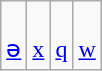<table class="wikitable" style="line-height: 1.2">
<tr align=center>
<td> <br> <a href='#'>ə</a></td>
<td> <br> <a href='#'>x</a></td>
<td> <br> <a href='#'>q</a></td>
<td> <br> <a href='#'>w</a></td>
</tr>
</table>
